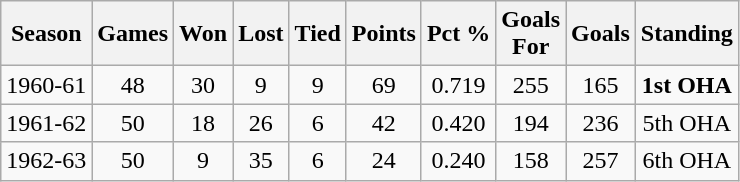<table class="wikitable" style="text-align:center">
<tr>
<th>Season</th>
<th>Games</th>
<th>Won</th>
<th>Lost</th>
<th>Tied</th>
<th>Points</th>
<th>Pct %</th>
<th>Goals<br>For</th>
<th>Goals<br></th>
<th>Standing</th>
</tr>
<tr>
<td>1960-61</td>
<td>48</td>
<td>30</td>
<td>9</td>
<td>9</td>
<td>69</td>
<td>0.719</td>
<td>255</td>
<td>165</td>
<td><strong>1st OHA</strong></td>
</tr>
<tr>
<td>1961-62</td>
<td>50</td>
<td>18</td>
<td>26</td>
<td>6</td>
<td>42</td>
<td>0.420</td>
<td>194</td>
<td>236</td>
<td>5th OHA</td>
</tr>
<tr>
<td>1962-63</td>
<td>50</td>
<td>9</td>
<td>35</td>
<td>6</td>
<td>24</td>
<td>0.240</td>
<td>158</td>
<td>257</td>
<td>6th OHA</td>
</tr>
</table>
